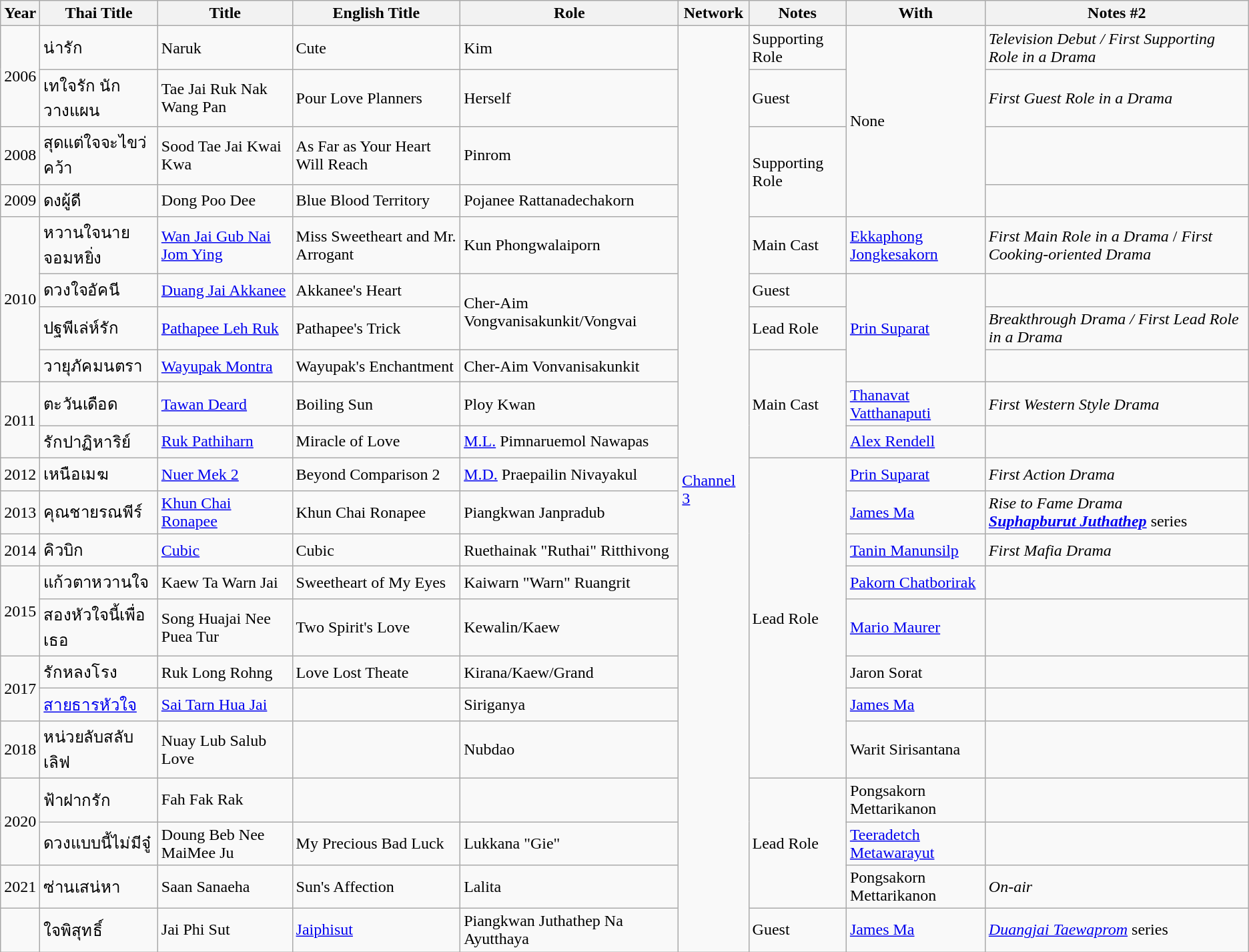<table class="wikitable">
<tr>
<th>Year</th>
<th>Thai Title</th>
<th>Title</th>
<th>English Title</th>
<th>Role</th>
<th>Network</th>
<th>Notes</th>
<th>With</th>
<th>Notes #2</th>
</tr>
<tr>
<td rowspan="2">2006</td>
<td>น่ารัก</td>
<td>Naruk</td>
<td>Cute</td>
<td>Kim</td>
<td rowspan="22"><a href='#'>Channel 3</a></td>
<td>Supporting Role</td>
<td rowspan="4">None</td>
<td><em>Television Debut / First Supporting Role in a Drama</em></td>
</tr>
<tr>
<td>เทใจรัก นักวางแผน</td>
<td>Tae Jai Ruk Nak Wang Pan</td>
<td>Pour Love Planners</td>
<td>Herself</td>
<td>Guest</td>
<td><em>First Guest Role in a Drama</em></td>
</tr>
<tr>
<td>2008</td>
<td>สุดแต่ใจจะไขว่คว้า</td>
<td>Sood Tae Jai Kwai Kwa</td>
<td>As Far as Your Heart Will Reach</td>
<td>Pinrom</td>
<td rowspan="2">Supporting Role</td>
<td></td>
</tr>
<tr>
<td>2009</td>
<td>ดงผู้ดี</td>
<td>Dong Poo Dee</td>
<td>Blue Blood Territory</td>
<td>Pojanee Rattanadechakorn</td>
<td></td>
</tr>
<tr>
<td rowspan="4">2010</td>
<td>หวานใจนายจอมหยิ่ง</td>
<td><a href='#'>Wan Jai Gub Nai Jom Ying</a></td>
<td>Miss Sweetheart and Mr. Arrogant</td>
<td>Kun Phongwalaiporn</td>
<td>Main Cast</td>
<td><a href='#'>Ekkaphong Jongkesakorn</a></td>
<td><em>First Main Role in a Drama</em> / <em>First Cooking-oriented Drama</em></td>
</tr>
<tr>
<td>ดวงใจอัคนี</td>
<td><a href='#'>Duang Jai Akkanee</a></td>
<td>Akkanee's Heart</td>
<td rowspan="2">Cher-Aim Vongvanisakunkit/Vongvai</td>
<td>Guest</td>
<td rowspan="3"><a href='#'>Prin Suparat</a></td>
<td></td>
</tr>
<tr>
<td>ปฐพีเล่ห์รัก</td>
<td><a href='#'>Pathapee Leh Ruk</a></td>
<td>Pathapee's Trick</td>
<td>Lead Role</td>
<td><em>Breakthrough Drama / First Lead Role in a Drama</em></td>
</tr>
<tr>
<td>วายุภัคมนตรา</td>
<td><a href='#'>Wayupak Montra</a></td>
<td>Wayupak's Enchantment</td>
<td>Cher-Aim Vonvanisakunkit</td>
<td rowspan="3">Main Cast</td>
<td></td>
</tr>
<tr>
<td rowspan="2">2011</td>
<td>ตะวันเดือด</td>
<td><a href='#'>Tawan Deard</a></td>
<td>Boiling Sun</td>
<td>Ploy Kwan</td>
<td><a href='#'>Thanavat Vatthanaputi</a></td>
<td><em>First Western Style Drama</em></td>
</tr>
<tr>
<td>รักปาฏิหาริย์</td>
<td><a href='#'>Ruk Pathiharn</a></td>
<td>Miracle of Love</td>
<td><a href='#'>M.L.</a> Pimnaruemol Nawapas</td>
<td><a href='#'>Alex Rendell</a></td>
<td></td>
</tr>
<tr>
<td>2012</td>
<td>เหนือเมฆ</td>
<td><a href='#'>Nuer Mek 2</a></td>
<td>Beyond Comparison 2</td>
<td><a href='#'>M.D.</a> Praepailin Nivayakul</td>
<td rowspan="8">Lead Role</td>
<td><a href='#'>Prin Suparat</a></td>
<td><em>First Action Drama</em></td>
</tr>
<tr>
<td>2013</td>
<td>คุณชายรณพีร์</td>
<td><a href='#'>Khun Chai Ronapee</a></td>
<td>Khun Chai Ronapee</td>
<td>Piangkwan Janpradub</td>
<td><a href='#'>James Ma</a></td>
<td><em>Rise to Fame Drama</em><br><strong><em><a href='#'>Suphapburut Juthathep</a></em></strong> series</td>
</tr>
<tr>
<td>2014</td>
<td>คิวบิก</td>
<td><a href='#'>Cubic</a></td>
<td>Cubic</td>
<td>Ruethainak "Ruthai" Ritthivong</td>
<td><a href='#'>Tanin Manunsilp</a></td>
<td><em>First Mafia Drama</em></td>
</tr>
<tr>
<td rowspan="2">2015</td>
<td>แก้วตาหวานใจ</td>
<td>Kaew Ta Warn Jai</td>
<td>Sweetheart of My Eyes</td>
<td>Kaiwarn "Warn" Ruangrit</td>
<td><a href='#'>Pakorn Chatborirak</a></td>
<td></td>
</tr>
<tr>
<td>สองหัวใจนี้เพื่อเธอ</td>
<td>Song Huajai Nee Puea Tur</td>
<td>Two Spirit's Love</td>
<td>Kewalin/Kaew</td>
<td><a href='#'>Mario Maurer</a></td>
<td></td>
</tr>
<tr>
<td rowspan="2">2017</td>
<td>รักหลงโรง</td>
<td>Ruk Long Rohng</td>
<td>Love Lost Theate</td>
<td>Kirana/Kaew/Grand</td>
<td>Jaron Sorat</td>
<td></td>
</tr>
<tr>
<td><a href='#'>สายธารหัวใจ</a></td>
<td><a href='#'>Sai Tarn Hua Jai</a></td>
<td></td>
<td>Siriganya</td>
<td><a href='#'>James Ma</a></td>
<td></td>
</tr>
<tr>
<td>2018</td>
<td>หน่วยลับสลับเลิฟ</td>
<td>Nuay Lub Salub Love</td>
<td></td>
<td>Nubdao</td>
<td>Warit Sirisantana</td>
<td></td>
</tr>
<tr>
<td rowspan="2">2020</td>
<td>ฟ้าฝากรัก</td>
<td>Fah Fak Rak</td>
<td></td>
<td></td>
<td rowspan="3">Lead Role</td>
<td>Pongsakorn Mettarikanon</td>
<td></td>
</tr>
<tr>
<td>ดวงแบบนี้ไม่มีจู๋</td>
<td>Doung Beb Nee MaiMee Ju</td>
<td>My Precious Bad Luck</td>
<td>Lukkana "Gie"</td>
<td><a href='#'>Teeradetch Metawarayut</a></td>
<td></td>
</tr>
<tr>
<td>2021</td>
<td>ซ่านเสน่หา</td>
<td>Saan Sanaeha</td>
<td>Sun's Affection</td>
<td>Lalita</td>
<td>Pongsakorn Mettarikanon</td>
<td><em>On-air</em></td>
</tr>
<tr>
<td></td>
<td>ใจพิสุทธิ์</td>
<td>Jai Phi Sut</td>
<td><a href='#'>Jaiphisut</a></td>
<td>Piangkwan Juthathep Na Ayutthaya</td>
<td>Guest</td>
<td><a href='#'>James Ma</a></td>
<td><em><a href='#'>Duangjai Taewaprom</a></em> series</td>
</tr>
</table>
